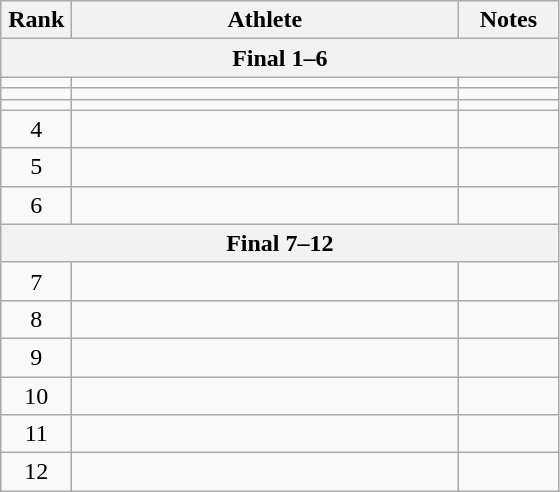<table class=wikitable style="text-align:center">
<tr>
<th width=40>Rank</th>
<th width=250>Athlete</th>
<th width=60>Notes</th>
</tr>
<tr>
<th colspan=3>Final 1–6</th>
</tr>
<tr>
<td></td>
<td align=left></td>
<td></td>
</tr>
<tr>
<td></td>
<td align=left></td>
<td></td>
</tr>
<tr>
<td></td>
<td align=left></td>
<td></td>
</tr>
<tr>
<td>4</td>
<td align=left></td>
<td></td>
</tr>
<tr>
<td>5</td>
<td align=left></td>
<td></td>
</tr>
<tr>
<td>6</td>
<td align=left></td>
<td></td>
</tr>
<tr>
<th colspan=3>Final 7–12</th>
</tr>
<tr>
<td>7</td>
<td align=left></td>
<td></td>
</tr>
<tr>
<td>8</td>
<td align=left></td>
<td></td>
</tr>
<tr>
<td>9</td>
<td align=left></td>
<td></td>
</tr>
<tr>
<td>10</td>
<td align=left></td>
<td></td>
</tr>
<tr>
<td>11</td>
<td align=left></td>
<td></td>
</tr>
<tr>
<td>12</td>
<td align=left></td>
<td></td>
</tr>
</table>
